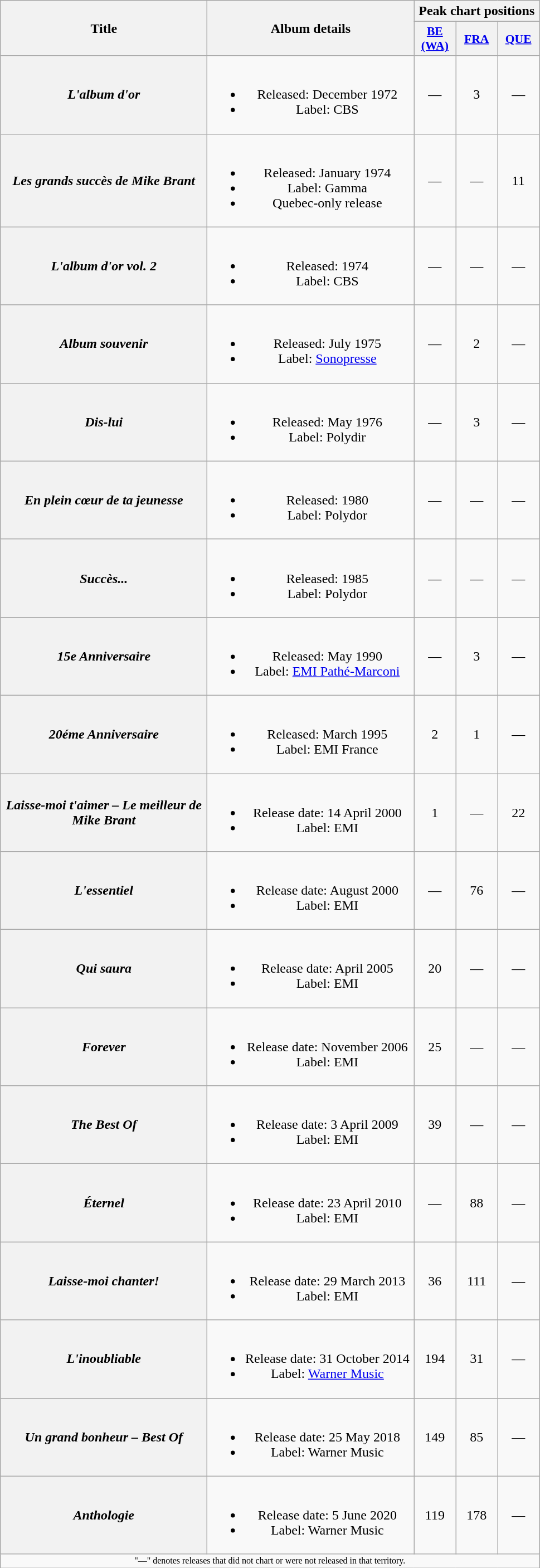<table class="wikitable plainrowheaders" style="text-align:center;">
<tr>
<th scope="col" rowspan="2" style="width:15em;">Title</th>
<th scope="col" rowspan="2" style="width:15em;">Album details</th>
<th colspan="3" scope="col">Peak chart positions</th>
</tr>
<tr>
<th scope="col" style="width:3em;font-size:90%;"><a href='#'>BE (WA)</a><br></th>
<th scope="col" style="width:3em;font-size:90%;"><a href='#'>FRA</a><br></th>
<th scope="col" style="width:3em;font-size:90%;"><a href='#'>QUE</a><br></th>
</tr>
<tr>
<th scope="row"><em>L'album d'or</em></th>
<td><br><ul><li>Released: December 1972</li><li>Label: CBS</li></ul></td>
<td>—</td>
<td>3</td>
<td>—</td>
</tr>
<tr>
<th scope="row"><em>Les grands succès de Mike Brant</em></th>
<td><br><ul><li>Released: January 1974</li><li>Label: Gamma</li><li>Quebec-only release</li></ul></td>
<td>—</td>
<td>—</td>
<td>11</td>
</tr>
<tr>
<th scope="row"><em>L'album d'or vol. 2</em></th>
<td><br><ul><li>Released: 1974</li><li>Label: CBS</li></ul></td>
<td>—</td>
<td>—</td>
<td>—</td>
</tr>
<tr>
<th scope="row"><em>Album souvenir</em></th>
<td><br><ul><li>Released: July 1975</li><li>Label: <a href='#'>Sonopresse</a></li></ul></td>
<td>—</td>
<td>2</td>
<td>—</td>
</tr>
<tr>
<th scope="row"><em>Dis-lui</em></th>
<td><br><ul><li>Released: May 1976</li><li>Label: Polydir</li></ul></td>
<td>—</td>
<td>3</td>
<td>—</td>
</tr>
<tr>
<th scope="row"><em>En plein cœur de ta jeunesse</em></th>
<td><br><ul><li>Released: 1980</li><li>Label: Polydor</li></ul></td>
<td>—</td>
<td>—</td>
<td>—</td>
</tr>
<tr>
<th scope="row"><em>Succès...</em></th>
<td><br><ul><li>Released: 1985</li><li>Label: Polydor</li></ul></td>
<td>—</td>
<td>—</td>
<td>—</td>
</tr>
<tr>
<th scope="row"><em>15e Anniversaire</em></th>
<td><br><ul><li>Released: May 1990</li><li>Label: <a href='#'>EMI Pathé-Marconi</a></li></ul></td>
<td>—</td>
<td>3</td>
<td>—</td>
</tr>
<tr>
<th scope="row"><em>20éme Anniversaire</em></th>
<td><br><ul><li>Released: March 1995</li><li>Label: EMI France</li></ul></td>
<td>2</td>
<td>1</td>
<td>—</td>
</tr>
<tr>
<th scope="row"><em>Laisse-moi t'aimer – Le meilleur de Mike Brant</em></th>
<td><br><ul><li>Release date: 14 April 2000</li><li>Label: EMI</li></ul></td>
<td>1</td>
<td>—</td>
<td>22</td>
</tr>
<tr>
<th scope="row"><em>L'essentiel</em></th>
<td><br><ul><li>Release date: August 2000</li><li>Label: EMI</li></ul></td>
<td>—</td>
<td>76</td>
<td>—</td>
</tr>
<tr>
<th scope="row"><em>Qui saura</em></th>
<td><br><ul><li>Release date: April 2005</li><li>Label: EMI</li></ul></td>
<td>20</td>
<td>—</td>
<td>—</td>
</tr>
<tr>
<th scope="row"><em>Forever</em></th>
<td><br><ul><li>Release date: November 2006</li><li>Label: EMI</li></ul></td>
<td>25</td>
<td>—</td>
<td>—</td>
</tr>
<tr>
<th scope="row"><em>The Best Of</em></th>
<td><br><ul><li>Release date: 3 April 2009</li><li>Label: EMI</li></ul></td>
<td>39</td>
<td>—</td>
<td>—</td>
</tr>
<tr>
<th scope="row"><em>Éternel</em></th>
<td><br><ul><li>Release date: 23 April 2010</li><li>Label: EMI</li></ul></td>
<td>—</td>
<td>88</td>
<td>—</td>
</tr>
<tr>
<th scope="row"><em>Laisse-moi chanter!</em></th>
<td><br><ul><li>Release date: 29 March 2013</li><li>Label: EMI</li></ul></td>
<td>36</td>
<td>111</td>
<td>—</td>
</tr>
<tr>
<th scope="row"><em>L'inoubliable</em></th>
<td><br><ul><li>Release date: 31 October 2014</li><li>Label: <a href='#'>Warner Music</a></li></ul></td>
<td>194</td>
<td>31</td>
<td>—</td>
</tr>
<tr>
<th scope="row"><em>Un grand bonheur – Best Of</em></th>
<td><br><ul><li>Release date: 25 May 2018</li><li>Label: Warner Music</li></ul></td>
<td>149</td>
<td>85</td>
<td>—</td>
</tr>
<tr>
<th scope="row"><em>Anthologie</em></th>
<td><br><ul><li>Release date: 5 June 2020</li><li>Label: Warner Music</li></ul></td>
<td>119</td>
<td>178</td>
<td>—</td>
</tr>
<tr>
<td colspan="5" style="font-size:8pt">"—" denotes releases that did not chart or were not released in that territory.</td>
</tr>
</table>
